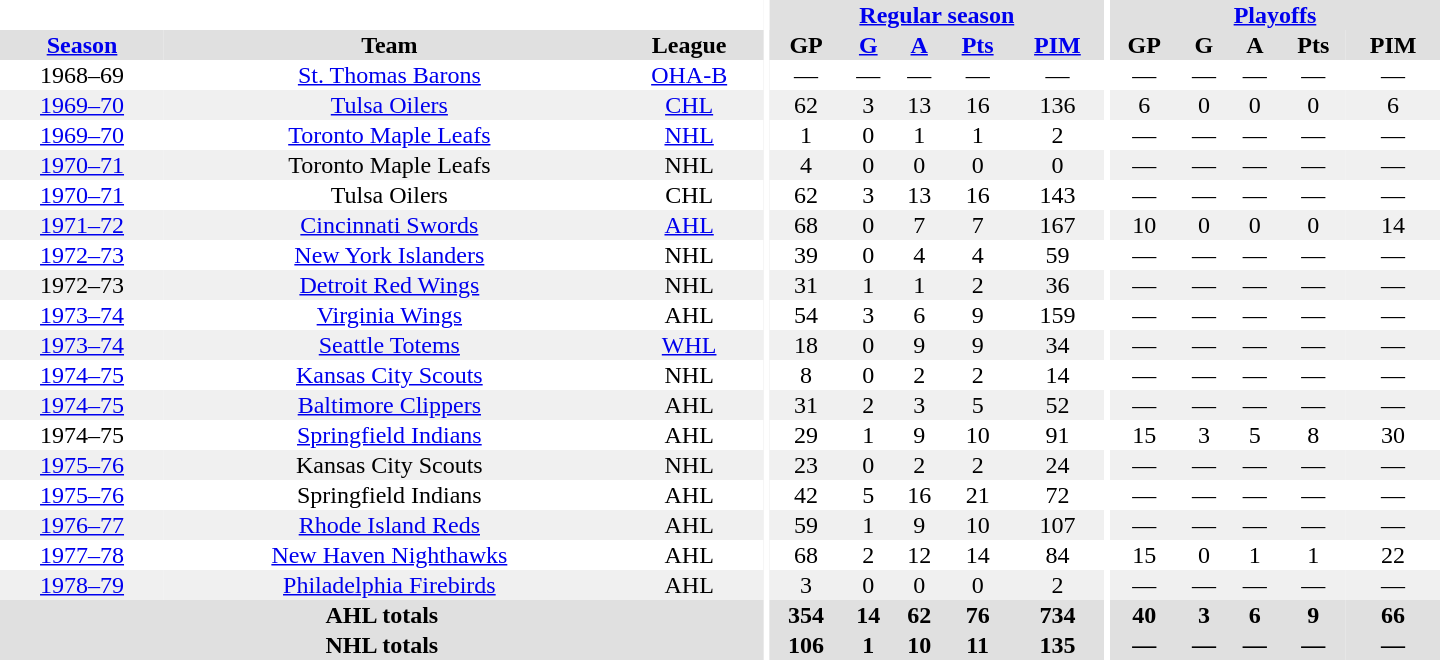<table border="0" cellpadding="1" cellspacing="0" style="text-align:center; width:60em">
<tr bgcolor="#e0e0e0">
<th colspan="3" bgcolor="#ffffff"></th>
<th rowspan="100" bgcolor="#ffffff"></th>
<th colspan="5"><a href='#'>Regular season</a></th>
<th rowspan="100" bgcolor="#ffffff"></th>
<th colspan="5"><a href='#'>Playoffs</a></th>
</tr>
<tr bgcolor="#e0e0e0">
<th><a href='#'>Season</a></th>
<th>Team</th>
<th>League</th>
<th>GP</th>
<th><a href='#'>G</a></th>
<th><a href='#'>A</a></th>
<th><a href='#'>Pts</a></th>
<th><a href='#'>PIM</a></th>
<th>GP</th>
<th>G</th>
<th>A</th>
<th>Pts</th>
<th>PIM</th>
</tr>
<tr>
<td>1968–69</td>
<td><a href='#'>St. Thomas Barons</a></td>
<td><a href='#'>OHA-B</a></td>
<td>—</td>
<td>—</td>
<td>—</td>
<td>—</td>
<td>—</td>
<td>—</td>
<td>—</td>
<td>—</td>
<td>—</td>
<td>—</td>
</tr>
<tr bgcolor="#f0f0f0">
<td><a href='#'>1969–70</a></td>
<td><a href='#'>Tulsa Oilers</a></td>
<td><a href='#'>CHL</a></td>
<td>62</td>
<td>3</td>
<td>13</td>
<td>16</td>
<td>136</td>
<td>6</td>
<td>0</td>
<td>0</td>
<td>0</td>
<td>6</td>
</tr>
<tr>
<td><a href='#'>1969–70</a></td>
<td><a href='#'>Toronto Maple Leafs</a></td>
<td><a href='#'>NHL</a></td>
<td>1</td>
<td>0</td>
<td>1</td>
<td>1</td>
<td>2</td>
<td>—</td>
<td>—</td>
<td>—</td>
<td>—</td>
<td>—</td>
</tr>
<tr bgcolor="#f0f0f0">
<td><a href='#'>1970–71</a></td>
<td>Toronto Maple Leafs</td>
<td>NHL</td>
<td>4</td>
<td>0</td>
<td>0</td>
<td>0</td>
<td>0</td>
<td>—</td>
<td>—</td>
<td>—</td>
<td>—</td>
<td>—</td>
</tr>
<tr>
<td><a href='#'>1970–71</a></td>
<td>Tulsa Oilers</td>
<td>CHL</td>
<td>62</td>
<td>3</td>
<td>13</td>
<td>16</td>
<td>143</td>
<td>—</td>
<td>—</td>
<td>—</td>
<td>—</td>
<td>—</td>
</tr>
<tr bgcolor="#f0f0f0">
<td><a href='#'>1971–72</a></td>
<td><a href='#'>Cincinnati Swords</a></td>
<td><a href='#'>AHL</a></td>
<td>68</td>
<td>0</td>
<td>7</td>
<td>7</td>
<td>167</td>
<td>10</td>
<td>0</td>
<td>0</td>
<td>0</td>
<td>14</td>
</tr>
<tr>
<td><a href='#'>1972–73</a></td>
<td><a href='#'>New York Islanders</a></td>
<td>NHL</td>
<td>39</td>
<td>0</td>
<td>4</td>
<td>4</td>
<td>59</td>
<td>—</td>
<td>—</td>
<td>—</td>
<td>—</td>
<td>—</td>
</tr>
<tr bgcolor="#f0f0f0">
<td>1972–73</td>
<td><a href='#'>Detroit Red Wings</a></td>
<td>NHL</td>
<td>31</td>
<td>1</td>
<td>1</td>
<td>2</td>
<td>36</td>
<td>—</td>
<td>—</td>
<td>—</td>
<td>—</td>
<td>—</td>
</tr>
<tr>
<td><a href='#'>1973–74</a></td>
<td><a href='#'>Virginia Wings</a></td>
<td>AHL</td>
<td>54</td>
<td>3</td>
<td>6</td>
<td>9</td>
<td>159</td>
<td>—</td>
<td>—</td>
<td>—</td>
<td>—</td>
<td>—</td>
</tr>
<tr bgcolor="#f0f0f0">
<td><a href='#'>1973–74</a></td>
<td><a href='#'>Seattle Totems</a></td>
<td><a href='#'>WHL</a></td>
<td>18</td>
<td>0</td>
<td>9</td>
<td>9</td>
<td>34</td>
<td>—</td>
<td>—</td>
<td>—</td>
<td>—</td>
<td>—</td>
</tr>
<tr>
<td><a href='#'>1974–75</a></td>
<td><a href='#'>Kansas City Scouts</a></td>
<td>NHL</td>
<td>8</td>
<td>0</td>
<td>2</td>
<td>2</td>
<td>14</td>
<td>—</td>
<td>—</td>
<td>—</td>
<td>—</td>
<td>—</td>
</tr>
<tr bgcolor="#f0f0f0">
<td><a href='#'>1974–75</a></td>
<td><a href='#'>Baltimore Clippers</a></td>
<td>AHL</td>
<td>31</td>
<td>2</td>
<td>3</td>
<td>5</td>
<td>52</td>
<td>—</td>
<td>—</td>
<td>—</td>
<td>—</td>
<td>—</td>
</tr>
<tr>
<td>1974–75</td>
<td><a href='#'>Springfield Indians</a></td>
<td>AHL</td>
<td>29</td>
<td>1</td>
<td>9</td>
<td>10</td>
<td>91</td>
<td>15</td>
<td>3</td>
<td>5</td>
<td>8</td>
<td>30</td>
</tr>
<tr bgcolor="#f0f0f0">
<td><a href='#'>1975–76</a></td>
<td>Kansas City Scouts</td>
<td>NHL</td>
<td>23</td>
<td>0</td>
<td>2</td>
<td>2</td>
<td>24</td>
<td>—</td>
<td>—</td>
<td>—</td>
<td>—</td>
<td>—</td>
</tr>
<tr>
<td><a href='#'>1975–76</a></td>
<td>Springfield Indians</td>
<td>AHL</td>
<td>42</td>
<td>5</td>
<td>16</td>
<td>21</td>
<td>72</td>
<td>—</td>
<td>—</td>
<td>—</td>
<td>—</td>
<td>—</td>
</tr>
<tr bgcolor="#f0f0f0">
<td><a href='#'>1976–77</a></td>
<td><a href='#'>Rhode Island Reds</a></td>
<td>AHL</td>
<td>59</td>
<td>1</td>
<td>9</td>
<td>10</td>
<td>107</td>
<td>—</td>
<td>—</td>
<td>—</td>
<td>—</td>
<td>—</td>
</tr>
<tr>
<td><a href='#'>1977–78</a></td>
<td><a href='#'>New Haven Nighthawks</a></td>
<td>AHL</td>
<td>68</td>
<td>2</td>
<td>12</td>
<td>14</td>
<td>84</td>
<td>15</td>
<td>0</td>
<td>1</td>
<td>1</td>
<td>22</td>
</tr>
<tr bgcolor="#f0f0f0">
<td><a href='#'>1978–79</a></td>
<td><a href='#'>Philadelphia Firebirds</a></td>
<td>AHL</td>
<td>3</td>
<td>0</td>
<td>0</td>
<td>0</td>
<td>2</td>
<td>—</td>
<td>—</td>
<td>—</td>
<td>—</td>
<td>—</td>
</tr>
<tr bgcolor="#e0e0e0">
<th colspan="3">AHL totals</th>
<th>354</th>
<th>14</th>
<th>62</th>
<th>76</th>
<th>734</th>
<th>40</th>
<th>3</th>
<th>6</th>
<th>9</th>
<th>66</th>
</tr>
<tr bgcolor="#e0e0e0">
<th colspan="3">NHL totals</th>
<th>106</th>
<th>1</th>
<th>10</th>
<th>11</th>
<th>135</th>
<th>—</th>
<th>—</th>
<th>—</th>
<th>—</th>
<th>—</th>
</tr>
</table>
